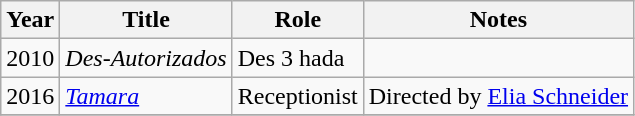<table class="wikitable sortable">
<tr>
<th>Year</th>
<th>Title</th>
<th>Role</th>
<th class="unsortable">Notes</th>
</tr>
<tr>
<td>2010</td>
<td><em>Des-Autorizados</em></td>
<td>Des 3 hada</td>
<td></td>
</tr>
<tr>
<td>2016</td>
<td><em><a href='#'>Tamara</a></em></td>
<td>Receptionist</td>
<td>Directed by <a href='#'>Elia Schneider</a></td>
</tr>
<tr>
</tr>
</table>
